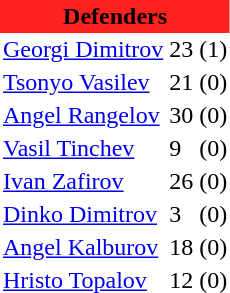<table class="toccolours" border="0" cellpadding="2" cellspacing="0" align="left" style="margin:0.5em;">
<tr>
<th colspan="4" align="center" bgcolor="#FF2020"><span>Defenders</span></th>
</tr>
<tr>
<td> <a href='#'>Georgi Dimitrov</a></td>
<td>23</td>
<td>(1)</td>
</tr>
<tr>
<td> <a href='#'>Tsonyo Vasilev</a></td>
<td>21</td>
<td>(0)</td>
</tr>
<tr>
<td> <a href='#'>Angel Rangelov</a></td>
<td>30</td>
<td>(0)</td>
</tr>
<tr>
<td> <a href='#'>Vasil Tinchev</a></td>
<td>9</td>
<td>(0)</td>
</tr>
<tr>
<td> <a href='#'>Ivan Zafirov</a></td>
<td>26</td>
<td>(0)</td>
</tr>
<tr>
<td> <a href='#'>Dinko Dimitrov</a></td>
<td>3</td>
<td>(0)</td>
</tr>
<tr>
<td> <a href='#'>Angel Kalburov</a></td>
<td>18</td>
<td>(0)</td>
</tr>
<tr>
<td> <a href='#'>Hristo Topalov</a></td>
<td>12</td>
<td>(0)</td>
</tr>
<tr>
</tr>
</table>
